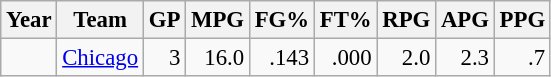<table class="wikitable sortable" style="font-size:95%; text-align:right;">
<tr>
<th>Year</th>
<th>Team</th>
<th>GP</th>
<th>MPG</th>
<th>FG%</th>
<th>FT%</th>
<th>RPG</th>
<th>APG</th>
<th>PPG</th>
</tr>
<tr>
<td style="text-align:left;"></td>
<td style="text-align:left;"><a href='#'>Chicago</a></td>
<td>3</td>
<td>16.0</td>
<td>.143</td>
<td>.000</td>
<td>2.0</td>
<td>2.3</td>
<td>.7</td>
</tr>
</table>
